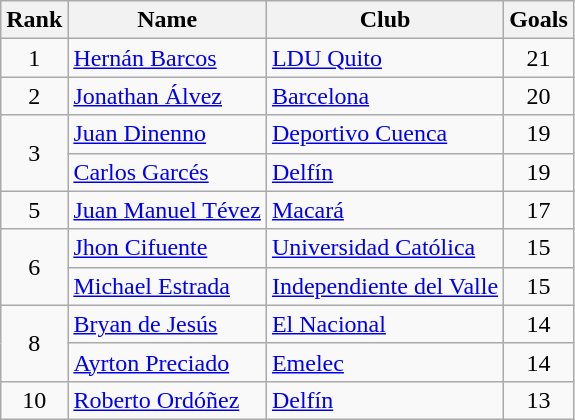<table class="wikitable" border="1">
<tr>
<th>Rank</th>
<th>Name</th>
<th>Club</th>
<th>Goals</th>
</tr>
<tr>
<td align=center>1</td>
<td> <a href='#'>Hernán Barcos</a></td>
<td><a href='#'>LDU Quito</a></td>
<td align=center>21</td>
</tr>
<tr>
<td align=center>2</td>
<td> <a href='#'>Jonathan Álvez</a></td>
<td><a href='#'>Barcelona</a></td>
<td align=center>20</td>
</tr>
<tr>
<td rowspan=2 align=center>3</td>
<td> <a href='#'>Juan Dinenno</a></td>
<td><a href='#'>Deportivo Cuenca</a></td>
<td align=center>19</td>
</tr>
<tr>
<td> <a href='#'>Carlos Garcés</a></td>
<td><a href='#'>Delfín</a></td>
<td align=center>19</td>
</tr>
<tr>
<td align=center>5</td>
<td> <a href='#'>Juan Manuel Tévez</a></td>
<td><a href='#'>Macará</a></td>
<td align=center>17</td>
</tr>
<tr>
<td rowspan=2 align=center>6</td>
<td> <a href='#'>Jhon Cifuente</a></td>
<td><a href='#'>Universidad Católica</a></td>
<td align=center>15</td>
</tr>
<tr>
<td> <a href='#'>Michael Estrada</a></td>
<td><a href='#'>Independiente del Valle</a></td>
<td align=center>15</td>
</tr>
<tr>
<td rowspan=2 align=center>8</td>
<td> <a href='#'>Bryan de Jesús</a></td>
<td><a href='#'>El Nacional</a></td>
<td align=center>14</td>
</tr>
<tr>
<td> <a href='#'>Ayrton Preciado</a></td>
<td><a href='#'>Emelec</a></td>
<td align=center>14</td>
</tr>
<tr>
<td align=center>10</td>
<td> <a href='#'>Roberto Ordóñez</a></td>
<td><a href='#'>Delfín</a></td>
<td align=center>13</td>
</tr>
</table>
